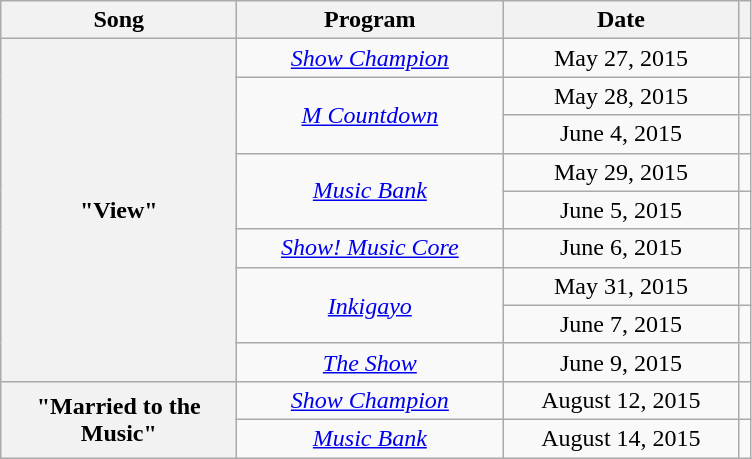<table class="wikitable plainrowheaders" style="text-align:center;">
<tr>
<th scope="col" style="width:150px;">Song</th>
<th scope="col" style="width:170px;">Program</th>
<th scope="col" style="width:150px;">Date</th>
<th scope="col"></th>
</tr>
<tr>
<th scope="row" rowspan="9">"View"</th>
<td><em><a href='#'>Show Champion</a></em></td>
<td>May 27, 2015</td>
<td></td>
</tr>
<tr>
<td rowspan=2><em><a href='#'>M Countdown</a></em></td>
<td>May 28, 2015</td>
<td></td>
</tr>
<tr>
<td>June 4, 2015</td>
<td></td>
</tr>
<tr>
<td rowspan=2><em><a href='#'>Music Bank</a></em></td>
<td>May 29, 2015</td>
<td></td>
</tr>
<tr>
<td>June 5, 2015</td>
<td></td>
</tr>
<tr>
<td><em><a href='#'>Show! Music Core</a></em></td>
<td>June 6, 2015</td>
<td></td>
</tr>
<tr>
<td rowspan=2><em><a href='#'>Inkigayo</a></em></td>
<td>May 31, 2015</td>
<td></td>
</tr>
<tr>
<td>June 7, 2015</td>
<td></td>
</tr>
<tr>
<td><em><a href='#'>The Show</a></em></td>
<td>June 9, 2015</td>
<td></td>
</tr>
<tr>
<th scope="row" rowspan="2">"Married to the Music"</th>
<td><em><a href='#'>Show Champion</a></em></td>
<td>August 12, 2015</td>
<td></td>
</tr>
<tr>
<td><em><a href='#'>Music Bank</a></em></td>
<td>August 14, 2015</td>
<td></td>
</tr>
</table>
